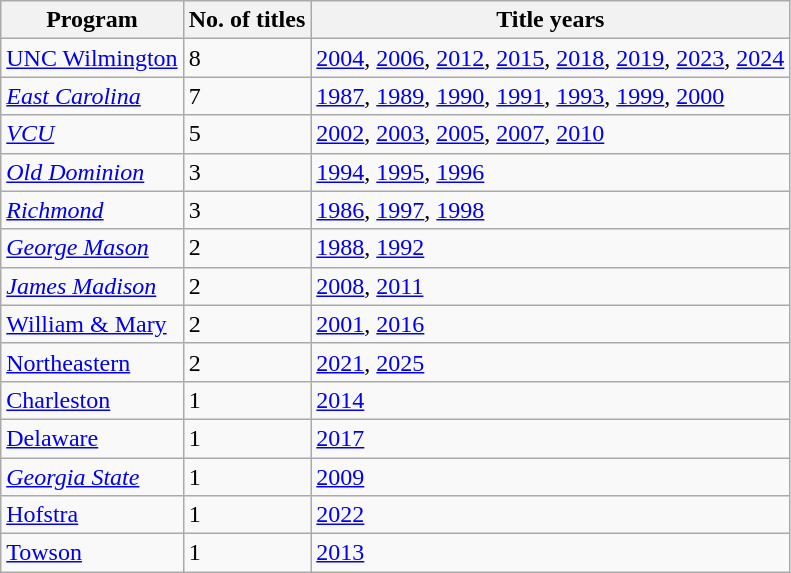<table class="wikitable sortable">
<tr>
<th>Program</th>
<th>No. of titles</th>
<th>Title years</th>
</tr>
<tr>
<td><a href='#'>UNC Wilmington</a></td>
<td>8</td>
<td><a href='#'>2004</a>, <a href='#'>2006</a>, <a href='#'>2012</a>, <a href='#'>2015</a>, <a href='#'>2018</a>, <a href='#'>2019</a>, <a href='#'>2023</a>, <a href='#'>2024</a></td>
</tr>
<tr>
<td><em><a href='#'>East Carolina</a></em></td>
<td>7</td>
<td><a href='#'>1987</a>, <a href='#'>1989</a>, <a href='#'>1990</a>, <a href='#'>1991</a>, <a href='#'>1993</a>, <a href='#'>1999</a>, <a href='#'>2000</a></td>
</tr>
<tr>
<td><em><a href='#'>VCU</a></em></td>
<td>5</td>
<td><a href='#'>2002</a>, <a href='#'>2003</a>, <a href='#'>2005</a>, <a href='#'>2007</a>, <a href='#'>2010</a></td>
</tr>
<tr>
<td><em><a href='#'>Old Dominion</a></em></td>
<td>3</td>
<td><a href='#'>1994</a>, <a href='#'>1995</a>, <a href='#'>1996</a></td>
</tr>
<tr>
<td><em><a href='#'>Richmond</a></em></td>
<td>3</td>
<td><a href='#'>1986</a>, <a href='#'>1997</a>, <a href='#'>1998</a></td>
</tr>
<tr>
<td><em><a href='#'>George Mason</a></em></td>
<td>2</td>
<td><a href='#'>1988</a>, <a href='#'>1992</a></td>
</tr>
<tr>
<td><em><a href='#'>James Madison</a></em></td>
<td>2</td>
<td><a href='#'>2008</a>, <a href='#'>2011</a></td>
</tr>
<tr>
<td><a href='#'>William & Mary</a></td>
<td>2</td>
<td><a href='#'>2001</a>, <a href='#'>2016</a></td>
</tr>
<tr>
<td><a href='#'>Northeastern</a></td>
<td>2</td>
<td><a href='#'>2021</a>, <a href='#'>2025</a></td>
</tr>
<tr>
<td><a href='#'>Charleston</a></td>
<td>1</td>
<td><a href='#'>2014</a></td>
</tr>
<tr>
<td><a href='#'>Delaware</a></td>
<td>1</td>
<td><a href='#'>2017</a></td>
</tr>
<tr>
<td><em><a href='#'>Georgia State</a></em></td>
<td>1</td>
<td><a href='#'>2009</a></td>
</tr>
<tr>
<td><a href='#'>Hofstra</a></td>
<td>1</td>
<td><a href='#'>2022</a></td>
</tr>
<tr>
<td><a href='#'>Towson</a></td>
<td>1</td>
<td><a href='#'>2013</a></td>
</tr>
</table>
